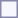<table style="border:1px solid #8888aa; background-color:#f7f8ff; padding:5px; font-size:95%; margin: 0px 12px 12px 0px;">
</table>
